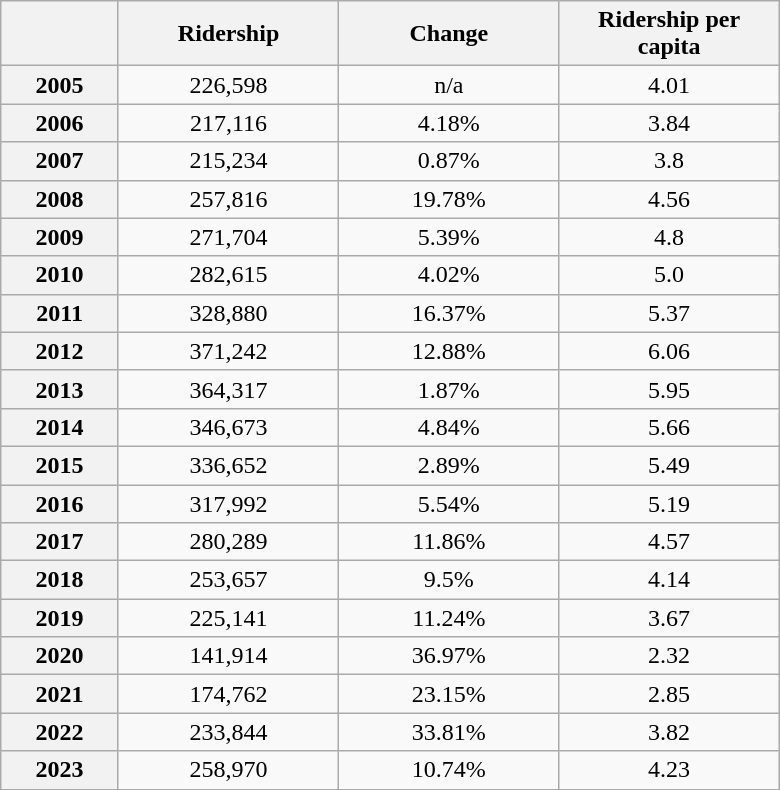<table class="wikitable"  style="text-align:center; width:520px; margin:auto;">
<tr>
<th style="width:50px"></th>
<th style="width:100px">Ridership</th>
<th style="width:100px">Change</th>
<th style="width:100px">Ridership per capita</th>
</tr>
<tr>
<th>2005</th>
<td>226,598</td>
<td>n/a</td>
<td>4.01</td>
</tr>
<tr>
<th>2006</th>
<td>217,116</td>
<td>4.18%</td>
<td>3.84</td>
</tr>
<tr>
<th>2007</th>
<td>215,234</td>
<td>0.87%</td>
<td>3.8</td>
</tr>
<tr>
<th>2008</th>
<td>257,816</td>
<td>19.78%</td>
<td>4.56</td>
</tr>
<tr>
<th>2009</th>
<td>271,704</td>
<td>5.39%</td>
<td>4.8</td>
</tr>
<tr>
<th>2010</th>
<td>282,615</td>
<td>4.02%</td>
<td>5.0</td>
</tr>
<tr>
<th>2011</th>
<td>328,880</td>
<td>16.37%</td>
<td>5.37</td>
</tr>
<tr>
<th>2012</th>
<td>371,242</td>
<td>12.88%</td>
<td>6.06</td>
</tr>
<tr>
<th>2013</th>
<td>364,317</td>
<td>1.87%</td>
<td>5.95</td>
</tr>
<tr>
<th>2014</th>
<td>346,673</td>
<td>4.84%</td>
<td>5.66</td>
</tr>
<tr>
<th>2015</th>
<td>336,652</td>
<td>2.89%</td>
<td>5.49</td>
</tr>
<tr>
<th>2016</th>
<td>317,992</td>
<td>5.54%</td>
<td>5.19</td>
</tr>
<tr>
<th>2017</th>
<td>280,289</td>
<td>11.86%</td>
<td>4.57</td>
</tr>
<tr>
<th>2018</th>
<td>253,657</td>
<td>9.5%</td>
<td>4.14</td>
</tr>
<tr>
<th>2019</th>
<td>225,141</td>
<td>11.24%</td>
<td>3.67</td>
</tr>
<tr>
<th>2020</th>
<td>141,914</td>
<td>36.97%</td>
<td>2.32</td>
</tr>
<tr>
<th>2021</th>
<td>174,762</td>
<td>23.15%</td>
<td>2.85</td>
</tr>
<tr>
<th>2022</th>
<td>233,844</td>
<td>33.81%</td>
<td>3.82</td>
</tr>
<tr>
<th>2023</th>
<td>258,970</td>
<td>10.74%</td>
<td>4.23</td>
</tr>
<tr>
</tr>
</table>
